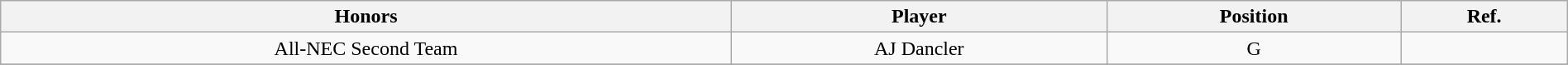<table class="wikitable" style="width:100%; text-align: center;">
<tr>
<th style=>Honors</th>
<th style=>Player</th>
<th style=>Position</th>
<th style=>Ref.</th>
</tr>
<tr align="center">
<td>All-NEC Second Team</td>
<td>AJ Dancler</td>
<td>G</td>
<td></td>
</tr>
<tr>
</tr>
</table>
